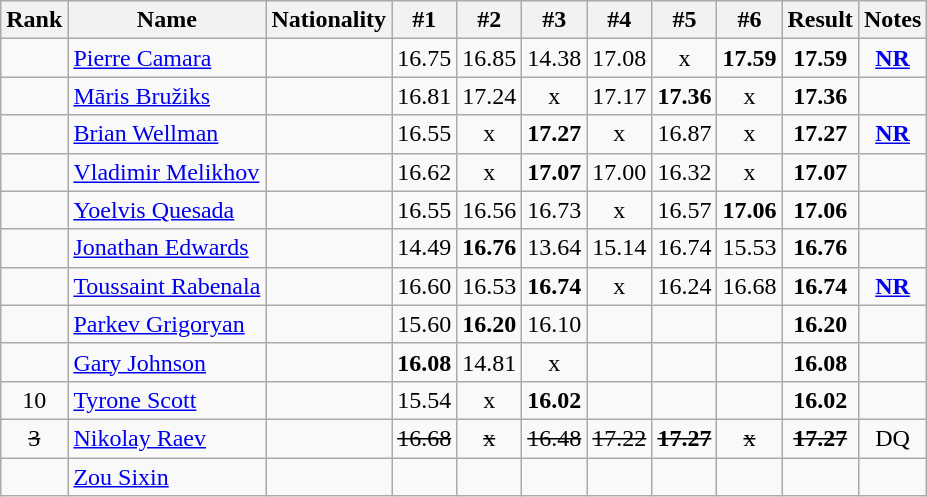<table class="wikitable sortable" style="text-align:center">
<tr>
<th>Rank</th>
<th>Name</th>
<th>Nationality</th>
<th>#1</th>
<th>#2</th>
<th>#3</th>
<th>#4</th>
<th>#5</th>
<th>#6</th>
<th>Result</th>
<th>Notes</th>
</tr>
<tr>
<td></td>
<td align="left"><a href='#'>Pierre Camara</a></td>
<td align=left></td>
<td>16.75</td>
<td>16.85</td>
<td>14.38</td>
<td>17.08</td>
<td>x</td>
<td><strong>17.59</strong></td>
<td><strong>17.59</strong></td>
<td><strong><a href='#'>NR</a></strong></td>
</tr>
<tr>
<td></td>
<td align="left"><a href='#'>Māris Bružiks</a></td>
<td align=left></td>
<td>16.81</td>
<td>17.24</td>
<td>x</td>
<td>17.17</td>
<td><strong>17.36</strong></td>
<td>x</td>
<td><strong>17.36</strong></td>
<td></td>
</tr>
<tr>
<td></td>
<td align="left"><a href='#'>Brian Wellman</a></td>
<td align=left></td>
<td>16.55</td>
<td>x</td>
<td><strong>17.27</strong></td>
<td>x</td>
<td>16.87</td>
<td>x</td>
<td><strong>17.27</strong></td>
<td><strong><a href='#'>NR</a></strong></td>
</tr>
<tr>
<td></td>
<td align="left"><a href='#'>Vladimir Melikhov</a></td>
<td align=left></td>
<td>16.62</td>
<td>x</td>
<td><strong>17.07</strong></td>
<td>17.00</td>
<td>16.32</td>
<td>x</td>
<td><strong>17.07</strong></td>
<td></td>
</tr>
<tr>
<td></td>
<td align="left"><a href='#'>Yoelvis Quesada</a></td>
<td align=left></td>
<td>16.55</td>
<td>16.56</td>
<td>16.73</td>
<td>x</td>
<td>16.57</td>
<td><strong>17.06</strong></td>
<td><strong>17.06</strong></td>
<td></td>
</tr>
<tr>
<td></td>
<td align="left"><a href='#'>Jonathan Edwards</a></td>
<td align=left></td>
<td>14.49</td>
<td><strong>16.76</strong></td>
<td>13.64</td>
<td>15.14</td>
<td>16.74</td>
<td>15.53</td>
<td><strong>16.76</strong></td>
<td></td>
</tr>
<tr>
<td></td>
<td align="left"><a href='#'>Toussaint Rabenala</a></td>
<td align=left></td>
<td>16.60</td>
<td>16.53</td>
<td><strong>16.74</strong></td>
<td>x</td>
<td>16.24</td>
<td>16.68</td>
<td><strong>16.74</strong></td>
<td><strong><a href='#'>NR</a></strong></td>
</tr>
<tr>
<td></td>
<td align="left"><a href='#'>Parkev Grigoryan</a></td>
<td align=left></td>
<td>15.60</td>
<td><strong>16.20</strong></td>
<td>16.10</td>
<td></td>
<td></td>
<td></td>
<td><strong>16.20</strong></td>
<td></td>
</tr>
<tr>
<td></td>
<td align="left"><a href='#'>Gary Johnson</a></td>
<td align=left></td>
<td><strong>16.08</strong></td>
<td>14.81</td>
<td>x</td>
<td></td>
<td></td>
<td></td>
<td><strong>16.08</strong></td>
<td></td>
</tr>
<tr>
<td>10</td>
<td align="left"><a href='#'>Tyrone Scott</a></td>
<td align=left></td>
<td>15.54</td>
<td>x</td>
<td><strong>16.02</strong></td>
<td></td>
<td></td>
<td></td>
<td><strong>16.02</strong></td>
<td></td>
</tr>
<tr>
<td><s>3</s></td>
<td align="left"><a href='#'>Nikolay Raev</a></td>
<td align=left></td>
<td><s>16.68</s></td>
<td><s>x</s></td>
<td><s>16.48</s></td>
<td><s>17.22</s></td>
<td><s><strong>17.27</strong> </s></td>
<td><s>x</s></td>
<td><s><strong>17.27</strong> </s></td>
<td>DQ</td>
</tr>
<tr>
<td></td>
<td align="left"><a href='#'>Zou Sixin</a></td>
<td align=left></td>
<td></td>
<td></td>
<td></td>
<td></td>
<td></td>
<td></td>
<td><strong></strong></td>
<td></td>
</tr>
</table>
